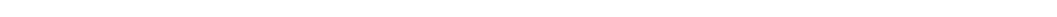<table style="width:1000px; text-align:center;">
<tr style="color:white;">
<td style="background:"><strong>49.5%</strong></td>
<td style="background:">25.5%</td>
<td style="background:">25.0%</td>
</tr>
<tr>
<td></td>
<td></td>
<td></td>
</tr>
</table>
